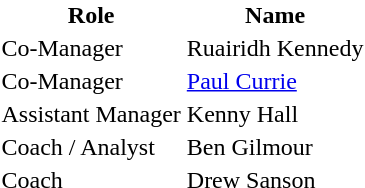<table class="toccolours">
<tr>
<th style="background:white;">Role</th>
<th style="background:white;">Name</th>
</tr>
<tr>
<td>Co-Manager</td>
<td> Ruairidh Kennedy</td>
</tr>
<tr>
<td>Co-Manager</td>
<td> <a href='#'>Paul Currie</a></td>
</tr>
<tr>
<td>Assistant Manager</td>
<td> Kenny Hall</td>
</tr>
<tr>
<td>Coach / Analyst</td>
<td> Ben Gilmour</td>
</tr>
<tr>
<td>Coach</td>
<td> Drew Sanson</td>
</tr>
</table>
